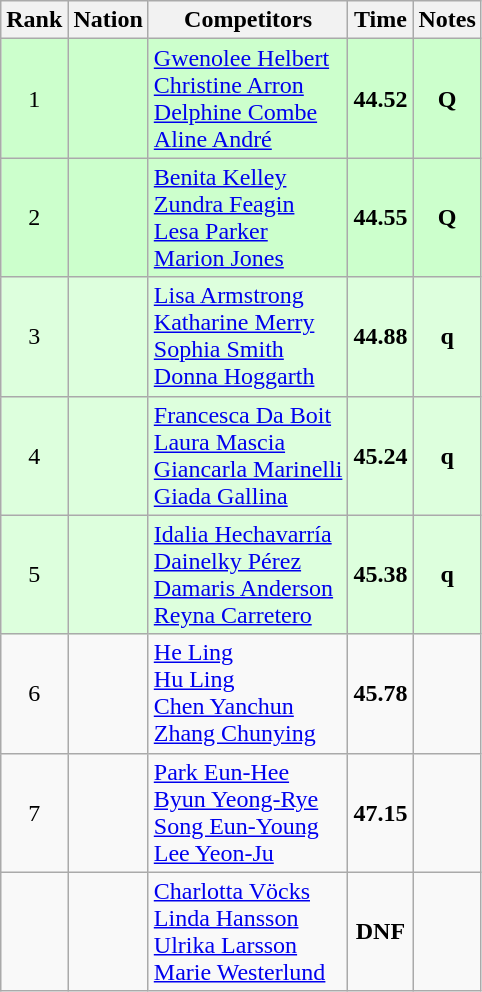<table class="wikitable sortable" style="text-align:center">
<tr>
<th>Rank</th>
<th>Nation</th>
<th>Competitors</th>
<th>Time</th>
<th>Notes</th>
</tr>
<tr bgcolor=ccffcc>
<td>1</td>
<td align=left></td>
<td align=left><a href='#'>Gwenolee Helbert</a><br><a href='#'>Christine Arron</a><br><a href='#'>Delphine Combe</a><br><a href='#'>Aline André</a></td>
<td><strong>44.52</strong></td>
<td><strong>Q</strong></td>
</tr>
<tr bgcolor=ccffcc>
<td>2</td>
<td align=left></td>
<td align=left><a href='#'>Benita Kelley</a><br><a href='#'>Zundra Feagin</a><br><a href='#'>Lesa Parker</a><br><a href='#'>Marion Jones</a></td>
<td><strong>44.55</strong></td>
<td><strong>Q</strong></td>
</tr>
<tr bgcolor=ddffdd>
<td>3</td>
<td align=left></td>
<td align=left><a href='#'>Lisa Armstrong</a><br><a href='#'>Katharine Merry</a><br><a href='#'>Sophia Smith</a><br><a href='#'>Donna Hoggarth</a></td>
<td><strong>44.88</strong></td>
<td><strong>q</strong></td>
</tr>
<tr bgcolor=ddffdd>
<td>4</td>
<td align=left></td>
<td align=left><a href='#'>Francesca Da Boit</a><br><a href='#'>Laura Mascia</a><br><a href='#'>Giancarla Marinelli</a><br><a href='#'>Giada Gallina</a></td>
<td><strong>45.24</strong></td>
<td><strong>q</strong></td>
</tr>
<tr bgcolor=ddffdd>
<td>5</td>
<td align=left></td>
<td align=left><a href='#'>Idalia Hechavarría</a><br><a href='#'>Dainelky Pérez</a><br><a href='#'>Damaris Anderson</a><br><a href='#'>Reyna Carretero</a></td>
<td><strong>45.38</strong></td>
<td><strong>q</strong></td>
</tr>
<tr>
<td>6</td>
<td align=left></td>
<td align=left><a href='#'>He Ling</a><br><a href='#'>Hu Ling</a><br><a href='#'>Chen Yanchun</a><br><a href='#'>Zhang Chunying</a></td>
<td><strong>45.78</strong></td>
<td></td>
</tr>
<tr>
<td>7</td>
<td align=left></td>
<td align=left><a href='#'>Park Eun-Hee</a><br><a href='#'>Byun Yeong-Rye</a><br><a href='#'>Song Eun-Young</a><br><a href='#'>Lee Yeon-Ju</a></td>
<td><strong>47.15</strong></td>
<td></td>
</tr>
<tr>
<td></td>
<td align=left></td>
<td align=left><a href='#'>Charlotta Vöcks</a><br><a href='#'>Linda Hansson</a><br><a href='#'>Ulrika Larsson</a><br><a href='#'>Marie Westerlund</a></td>
<td><strong>DNF</strong></td>
<td></td>
</tr>
</table>
